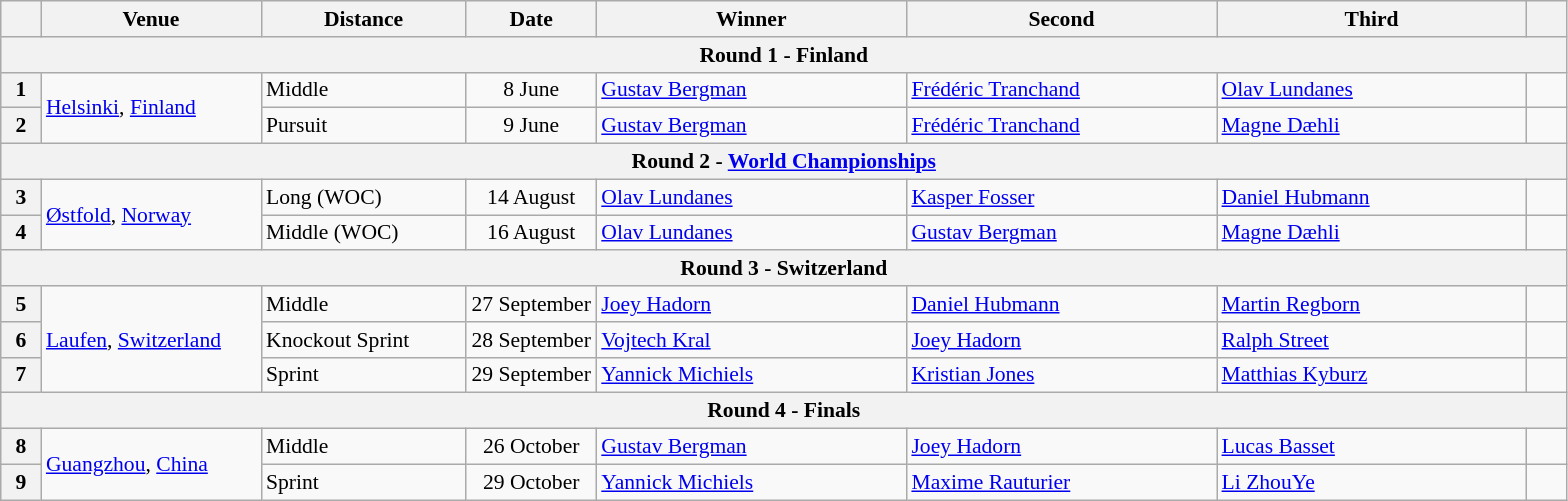<table class="wikitable" style="font-size: 90%">
<tr>
<th width="20"></th>
<th width="140">Venue</th>
<th width="130">Distance</th>
<th width="80">Date</th>
<th width="200">Winner</th>
<th width="200">Second</th>
<th width="200">Third</th>
<th width="20"></th>
</tr>
<tr>
<th colspan="8">Round 1 - Finland</th>
</tr>
<tr>
<th>1</th>
<td rowspan=2> <a href='#'>Helsinki</a>, <a href='#'>Finland</a></td>
<td>Middle</td>
<td align=center>8 June</td>
<td> <a href='#'>Gustav Bergman</a></td>
<td> <a href='#'>Frédéric Tranchand</a></td>
<td> <a href='#'>Olav Lundanes</a></td>
<td></td>
</tr>
<tr>
<th>2</th>
<td>Pursuit</td>
<td align=center>9 June</td>
<td> <a href='#'>Gustav Bergman</a></td>
<td> <a href='#'>Frédéric Tranchand</a></td>
<td> <a href='#'>Magne Dæhli</a></td>
<td></td>
</tr>
<tr>
<th colspan="8">Round 2 - <a href='#'>World Championships</a></th>
</tr>
<tr>
<th>3</th>
<td rowspan=2> <a href='#'>Østfold</a>, <a href='#'>Norway</a></td>
<td>Long (WOC)</td>
<td align=center>14 August</td>
<td> <a href='#'>Olav Lundanes</a></td>
<td> <a href='#'>Kasper Fosser</a></td>
<td> <a href='#'>Daniel Hubmann</a></td>
<td></td>
</tr>
<tr>
<th>4</th>
<td>Middle (WOC)</td>
<td align=center>16 August</td>
<td> <a href='#'>Olav Lundanes</a></td>
<td> <a href='#'>Gustav Bergman</a></td>
<td> <a href='#'>Magne Dæhli</a></td>
<td></td>
</tr>
<tr>
<th colspan="8">Round 3 - Switzerland</th>
</tr>
<tr>
<th>5</th>
<td rowspan=3> <a href='#'>Laufen</a>, <a href='#'>Switzerland</a></td>
<td>Middle</td>
<td align=center>27 September</td>
<td> <a href='#'>Joey Hadorn</a></td>
<td> <a href='#'>Daniel Hubmann</a></td>
<td> <a href='#'>Martin Regborn</a></td>
<td></td>
</tr>
<tr>
<th>6</th>
<td>Knockout Sprint</td>
<td align=center>28 September</td>
<td> <a href='#'>Vojtech Kral</a></td>
<td> <a href='#'>Joey Hadorn</a></td>
<td> <a href='#'>Ralph Street</a></td>
<td></td>
</tr>
<tr>
<th>7</th>
<td>Sprint</td>
<td align=center>29 September</td>
<td> <a href='#'>Yannick Michiels</a></td>
<td> <a href='#'>Kristian Jones</a></td>
<td> <a href='#'>Matthias Kyburz</a></td>
<td></td>
</tr>
<tr>
<th colspan="8">Round 4 - Finals</th>
</tr>
<tr>
<th>8</th>
<td rowspan=2> <a href='#'>Guangzhou</a>, <a href='#'>China</a></td>
<td>Middle</td>
<td align=center>26 October</td>
<td> <a href='#'>Gustav Bergman</a></td>
<td> <a href='#'>Joey Hadorn</a></td>
<td> <a href='#'>Lucas Basset</a></td>
<td></td>
</tr>
<tr>
<th>9</th>
<td>Sprint</td>
<td align=center>29 October</td>
<td> <a href='#'>Yannick Michiels</a></td>
<td> <a href='#'>Maxime Rauturier</a></td>
<td> <a href='#'>Li ZhouYe</a></td>
<td></td>
</tr>
</table>
